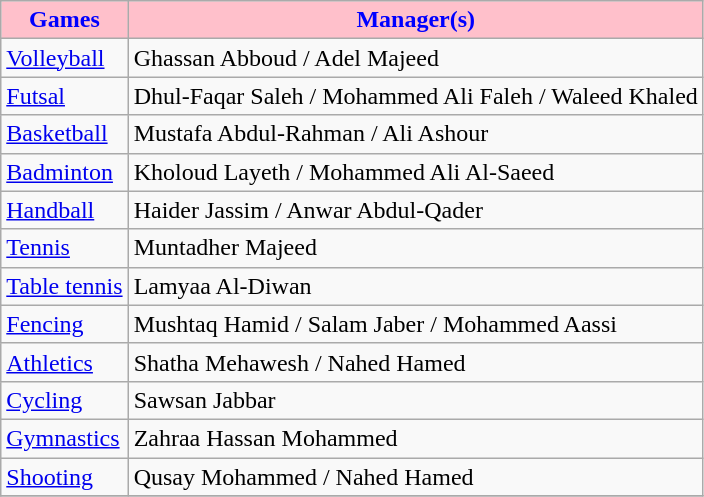<table align="upleft" class="wikitable" style="font-size: 100%;" cellpadding="2" cellspacing="4">
<tr>
<th style="color:blue; background:pink;">Games</th>
<th style="color:blue; background:pink;">Manager(s)</th>
</tr>
<tr>
<td><a href='#'>Volleyball</a></td>
<td> Ghassan Abboud /  Adel Majeed</td>
</tr>
<tr>
<td><a href='#'>Futsal</a></td>
<td> Dhul-Faqar Saleh /  Mohammed Ali Faleh /  Waleed Khaled</td>
</tr>
<tr>
<td><a href='#'>Basketball</a></td>
<td> Mustafa Abdul-Rahman /  Ali Ashour</td>
</tr>
<tr>
<td><a href='#'>Badminton</a></td>
<td> Kholoud Layeth /  Mohammed Ali Al-Saeed</td>
</tr>
<tr>
<td><a href='#'>Handball</a></td>
<td> Haider Jassim /  Anwar Abdul-Qader</td>
</tr>
<tr>
<td><a href='#'>Tennis</a></td>
<td> Muntadher Majeed</td>
</tr>
<tr>
<td><a href='#'>Table tennis</a></td>
<td> Lamyaa Al-Diwan</td>
</tr>
<tr>
<td><a href='#'>Fencing</a></td>
<td> Mushtaq Hamid /  Salam Jaber /  Mohammed Aassi</td>
</tr>
<tr>
<td><a href='#'>Athletics</a></td>
<td> Shatha Mehawesh /  Nahed Hamed</td>
</tr>
<tr>
<td><a href='#'>Cycling</a></td>
<td> Sawsan Jabbar</td>
</tr>
<tr>
<td><a href='#'>Gymnastics</a></td>
<td> Zahraa Hassan Mohammed</td>
</tr>
<tr>
<td><a href='#'>Shooting</a></td>
<td> Qusay Mohammed /  Nahed Hamed</td>
</tr>
<tr>
</tr>
</table>
